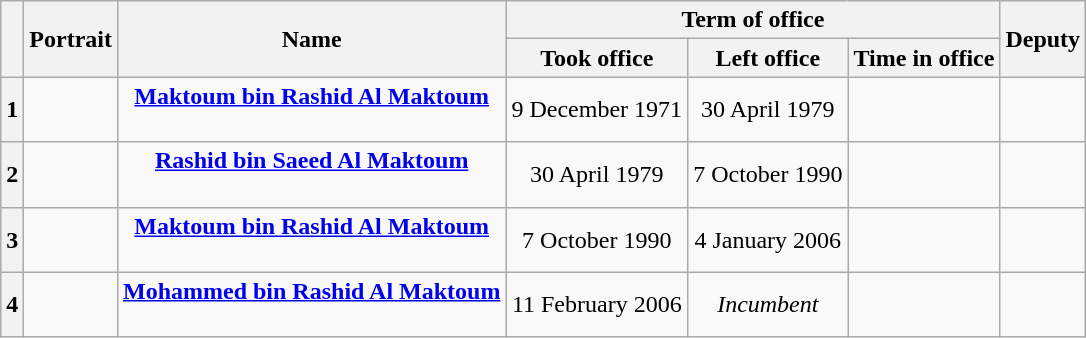<table class="wikitable" style="text-align:center">
<tr>
<th rowspan="2"></th>
<th rowspan="2">Portrait</th>
<th rowspan="2">Name</th>
<th colspan="3">Term of office</th>
<th rowspan="2">Deputy</th>
</tr>
<tr>
<th>Took office</th>
<th>Left office</th>
<th>Time in office</th>
</tr>
<tr>
<th>1</th>
<td></td>
<td><strong><a href='#'>Maktoum bin Rashid Al Maktoum</a></strong><br><br></td>
<td>9 December 1971</td>
<td>30 April 1979</td>
<td></td>
<td></td>
</tr>
<tr>
<th>2</th>
<td></td>
<td><strong><a href='#'>Rashid bin Saeed Al Maktoum</a></strong><br><br></td>
<td>30 April 1979</td>
<td>7 October 1990<br></td>
<td></td>
<td></td>
</tr>
<tr>
<th>3</th>
<td></td>
<td><strong><a href='#'>Maktoum bin Rashid Al Maktoum</a></strong><br><br></td>
<td>7 October 1990</td>
<td>4 January 2006<br></td>
<td></td>
<td></td>
</tr>
<tr>
<th>4</th>
<td></td>
<td><strong><a href='#'>Mohammed bin Rashid Al Maktoum</a></strong><br><br></td>
<td>11 February 2006</td>
<td><em>Incumbent</em></td>
<td></td>
<td></td>
</tr>
</table>
